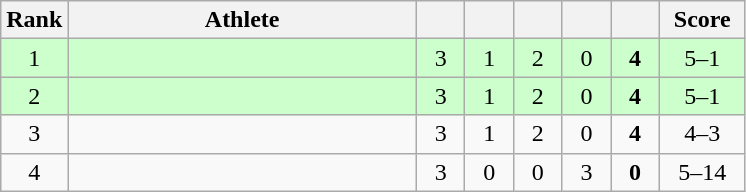<table class="wikitable" style="text-align: center;">
<tr>
<th width=25>Rank</th>
<th width=225>Athlete</th>
<th width=25></th>
<th width=25></th>
<th width=25></th>
<th width=25></th>
<th width=25></th>
<th width=50>Score</th>
</tr>
<tr bgcolor=ccffcc>
<td>1</td>
<td align=left></td>
<td>3</td>
<td>1</td>
<td>2</td>
<td>0</td>
<td><strong>4</strong></td>
<td>5–1</td>
</tr>
<tr bgcolor=ccffcc>
<td>2</td>
<td align=left></td>
<td>3</td>
<td>1</td>
<td>2</td>
<td>0</td>
<td><strong>4</strong></td>
<td>5–1</td>
</tr>
<tr>
<td>3</td>
<td align=left></td>
<td>3</td>
<td>1</td>
<td>2</td>
<td>0</td>
<td><strong>4</strong></td>
<td>4–3</td>
</tr>
<tr>
<td>4</td>
<td align=left></td>
<td>3</td>
<td>0</td>
<td>0</td>
<td>3</td>
<td><strong>0</strong></td>
<td>5–14</td>
</tr>
</table>
